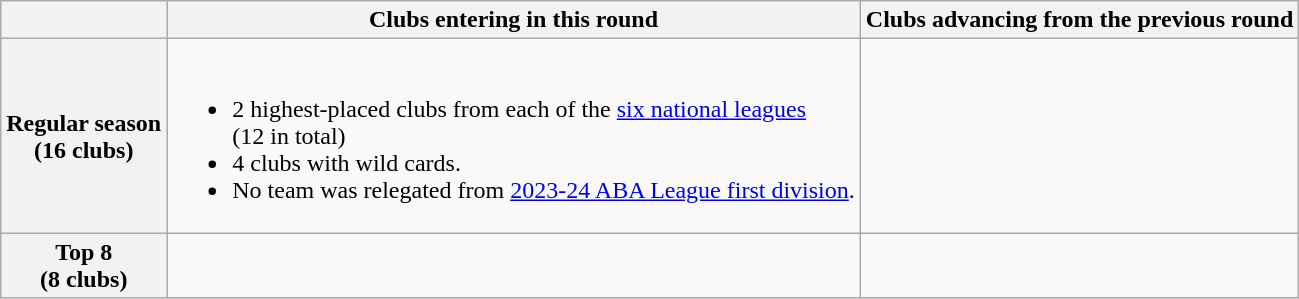<table class="wikitable">
<tr>
<th></th>
<th>Clubs entering in this round</th>
<th>Clubs advancing from the previous round</th>
</tr>
<tr>
<th>Regular season<br>(16 clubs)</th>
<td><br><ul><li>2 highest-placed clubs from each of the <a href='#'>six national leagues</a> <br>(12 in total)</li><li>4 clubs with wild cards.</li><li>No team was relegated from <a href='#'>2023-24 ABA League first division</a>.</li></ul></td>
<td></td>
</tr>
<tr>
<th>Top 8<br>(8 clubs)</th>
<td></td>
<td></td>
</tr>
</table>
